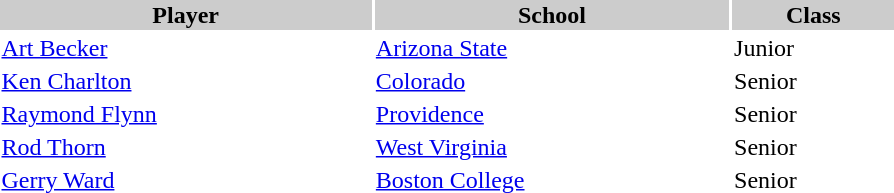<table style="width:600px" "border:'1' 'solid' 'gray' ">
<tr>
<th style="background:#ccc; width:23%;">Player</th>
<th style="background:#ccc; width:22%;">School</th>
<th style="background:#ccc; width:10%;">Class</th>
</tr>
<tr>
<td><a href='#'>Art Becker</a></td>
<td><a href='#'>Arizona State</a></td>
<td>Junior</td>
</tr>
<tr>
<td><a href='#'>Ken Charlton</a></td>
<td><a href='#'>Colorado</a></td>
<td>Senior</td>
</tr>
<tr>
<td><a href='#'>Raymond Flynn</a></td>
<td><a href='#'>Providence</a></td>
<td>Senior</td>
</tr>
<tr>
<td><a href='#'>Rod Thorn</a></td>
<td><a href='#'>West Virginia</a></td>
<td>Senior</td>
</tr>
<tr>
<td><a href='#'>Gerry Ward</a></td>
<td><a href='#'>Boston College</a></td>
<td>Senior</td>
</tr>
</table>
